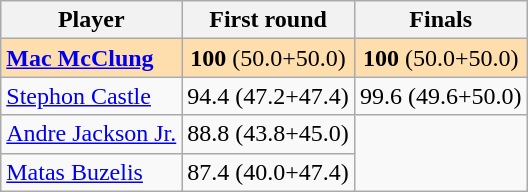<table class="wikitable sortable">
<tr>
<th>Player</th>
<th>First round</th>
<th>Finals</th>
</tr>
<tr style="background:#ffdead; text-align:center;">
<td align="left"><strong><a href='#'>Mac McClung</a></strong> </td>
<td><strong>100</strong> (50.0+50.0)</td>
<td><strong>100</strong> (50.0+50.0)</td>
</tr>
<tr align="center">
<td align="left"><a href='#'>Stephon Castle</a> </td>
<td>94.4 (47.2+47.4)</td>
<td>99.6 (49.6+50.0)</td>
</tr>
<tr align="center">
<td align="left"><a href='#'>Andre Jackson Jr.</a> </td>
<td>88.8 (43.8+45.0)</td>
<td rowspan="2"></td>
</tr>
<tr align="center">
<td align="left"><a href='#'>Matas Buzelis</a> </td>
<td>87.4 (40.0+47.4)</td>
</tr>
</table>
